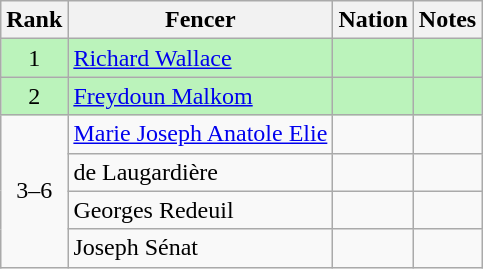<table class="wikitable sortable" style="text-align:center">
<tr>
<th>Rank</th>
<th>Fencer</th>
<th>Nation</th>
<th>Notes</th>
</tr>
<tr bgcolor=bbf3bb>
<td>1</td>
<td align=left><a href='#'>Richard Wallace</a></td>
<td align=left></td>
<td></td>
</tr>
<tr bgcolor=bbf3bb>
<td>2</td>
<td align=left><a href='#'>Freydoun Malkom</a></td>
<td align=left></td>
<td></td>
</tr>
<tr>
<td rowspan=4 align=center>3–6</td>
<td align=left><a href='#'>Marie Joseph Anatole Elie</a></td>
<td align=left></td>
<td></td>
</tr>
<tr>
<td align=left>de Laugardière</td>
<td align=left></td>
<td></td>
</tr>
<tr>
<td align=left>Georges Redeuil</td>
<td align=left></td>
<td></td>
</tr>
<tr>
<td align=left>Joseph Sénat</td>
<td align=left></td>
<td></td>
</tr>
</table>
